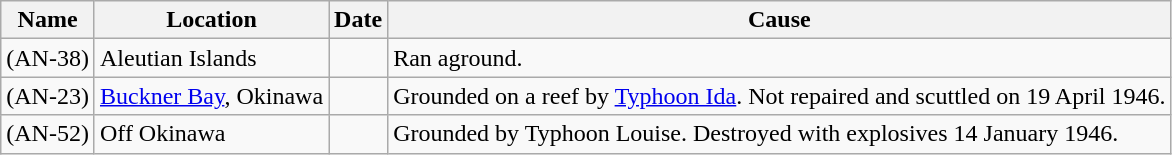<table class="wikitable sortable">
<tr>
<th>Name</th>
<th>Location</th>
<th>Date</th>
<th>Cause</th>
</tr>
<tr>
<td> (AN-38)</td>
<td>Aleutian Islands</td>
<td></td>
<td>Ran aground.</td>
</tr>
<tr>
<td> (AN-23)</td>
<td><a href='#'>Buckner Bay</a>, Okinawa</td>
<td></td>
<td>Grounded on a reef by <a href='#'>Typhoon Ida</a>.  Not repaired and scuttled on 19 April 1946.</td>
</tr>
<tr>
<td> (AN-52)</td>
<td>Off Okinawa</td>
<td></td>
<td>Grounded by Typhoon Louise.  Destroyed with explosives 14 January 1946.</td>
</tr>
</table>
